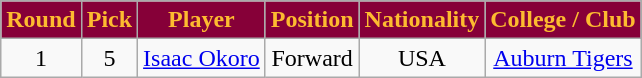<table class="wikitable sortable">
<tr>
<th style="background:#860038; color:#FDBB30" width:10%;">Round</th>
<th style="background:#860038; color:#FDBB30" width:10%;">Pick</th>
<th style="background:#860038; color:#FDBB30" width:20%;">Player</th>
<th style="background:#860038; color:#FDBB30" width:15%;">Position</th>
<th style="background:#860038; color:#FDBB30" width:15%;">Nationality</th>
<th style="background:#860038; color:#FDBB30" width:20%;">College / Club</th>
</tr>
<tr style="text-align: center">
<td>1</td>
<td>5</td>
<td><a href='#'>Isaac Okoro</a></td>
<td>Forward</td>
<td>USA</td>
<td><a href='#'>Auburn Tigers</a></td>
</tr>
</table>
